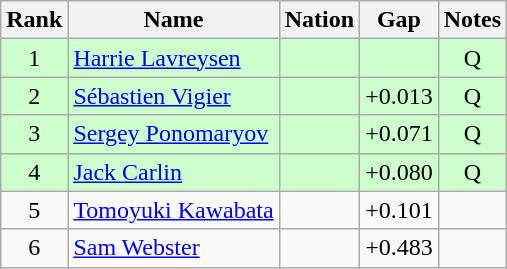<table class="wikitable sortable" style="text-align:center">
<tr>
<th>Rank</th>
<th>Name</th>
<th>Nation</th>
<th>Gap</th>
<th>Notes</th>
</tr>
<tr bgcolor=ccffcc>
<td>1</td>
<td align=left><a href='#'>Harrie Lavreysen</a></td>
<td align=left></td>
<td></td>
<td>Q</td>
</tr>
<tr bgcolor=ccffcc>
<td>2</td>
<td align=left><a href='#'>Sébastien Vigier</a></td>
<td align=left></td>
<td>+0.013</td>
<td>Q</td>
</tr>
<tr bgcolor=ccffcc>
<td>3</td>
<td align=left><a href='#'>Sergey Ponomaryov</a></td>
<td align=left></td>
<td>+0.071</td>
<td>Q</td>
</tr>
<tr bgcolor=ccffcc>
<td>4</td>
<td align=left><a href='#'>Jack Carlin</a></td>
<td align=left></td>
<td>+0.080</td>
<td>Q</td>
</tr>
<tr>
<td>5</td>
<td align=left><a href='#'>Tomoyuki Kawabata</a></td>
<td align=left></td>
<td>+0.101</td>
<td></td>
</tr>
<tr>
<td>6</td>
<td align=left><a href='#'>Sam Webster</a></td>
<td align=left></td>
<td>+0.483</td>
<td></td>
</tr>
</table>
